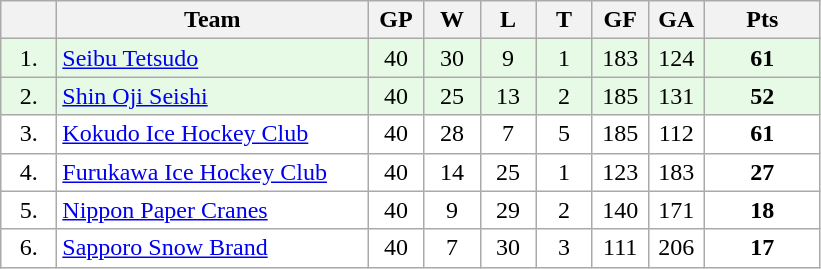<table class="wikitable">
<tr>
<th width="30"></th>
<th width="200">Team</th>
<th width="30">GP</th>
<th width="30">W</th>
<th width="30">L</th>
<th width="30">T</th>
<th width="30">GF</th>
<th width="30">GA</th>
<th width="70">Pts</th>
</tr>
<tr bgcolor="#e6fae6" align="center">
<td>1.</td>
<td align="left"><a href='#'>Seibu Tetsudo</a></td>
<td>40</td>
<td>30</td>
<td>9</td>
<td>1</td>
<td>183</td>
<td>124</td>
<td><strong>61</strong></td>
</tr>
<tr bgcolor="#e6fae6" align="center">
<td>2.</td>
<td align="left"><a href='#'>Shin Oji Seishi</a></td>
<td>40</td>
<td>25</td>
<td>13</td>
<td>2</td>
<td>185</td>
<td>131</td>
<td><strong>52</strong></td>
</tr>
<tr bgcolor="#FFFFFF" align="center">
<td>3.</td>
<td align="left"><a href='#'>Kokudo Ice Hockey Club</a></td>
<td>40</td>
<td>28</td>
<td>7</td>
<td>5</td>
<td>185</td>
<td>112</td>
<td><strong>61</strong></td>
</tr>
<tr bgcolor="#FFFFFF" align="center">
<td>4.</td>
<td align="left"><a href='#'>Furukawa Ice Hockey Club</a></td>
<td>40</td>
<td>14</td>
<td>25</td>
<td>1</td>
<td>123</td>
<td>183</td>
<td><strong>27</strong></td>
</tr>
<tr bgcolor="#FFFFFF" align="center">
<td>5.</td>
<td align="left"><a href='#'>Nippon Paper Cranes</a></td>
<td>40</td>
<td>9</td>
<td>29</td>
<td>2</td>
<td>140</td>
<td>171</td>
<td><strong>18</strong></td>
</tr>
<tr bgcolor="#FFFFFF" align="center">
<td>6.</td>
<td align="left"><a href='#'>Sapporo Snow Brand</a></td>
<td>40</td>
<td>7</td>
<td>30</td>
<td>3</td>
<td>111</td>
<td>206</td>
<td><strong>17</strong></td>
</tr>
</table>
